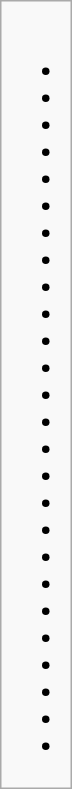<table class="wikitable mw-collapsible">
<tr>
<td><br><ul><li></li><li></li><li></li><li></li><li></li><li></li><li></li><li></li><li></li><li></li><li></li><li></li><li></li><li></li><li></li><li></li><li></li><li></li><li></li><li></li><li></li><li></li><li></li><li></li><li></li><li></li></ul></td>
</tr>
</table>
